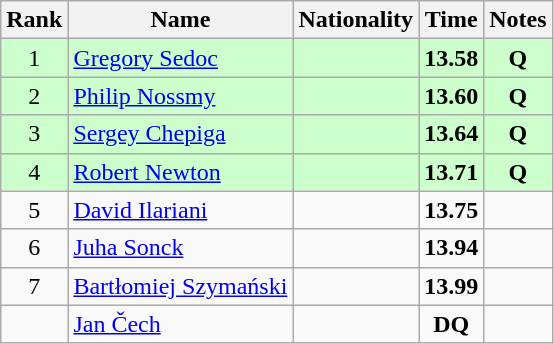<table class="wikitable sortable" style="text-align:center">
<tr>
<th>Rank</th>
<th>Name</th>
<th>Nationality</th>
<th>Time</th>
<th>Notes</th>
</tr>
<tr bgcolor=ccffcc>
<td>1</td>
<td align=left><a href='#'>Gregory Sedoc</a></td>
<td align=left></td>
<td><strong>13.58</strong></td>
<td><strong>Q</strong></td>
</tr>
<tr bgcolor=ccffcc>
<td>2</td>
<td align=left><a href='#'>Philip Nossmy</a></td>
<td align=left></td>
<td><strong>13.60</strong></td>
<td><strong>Q</strong></td>
</tr>
<tr bgcolor=ccffcc>
<td>3</td>
<td align=left><a href='#'>Sergey Chepiga</a></td>
<td align=left></td>
<td><strong>13.64</strong></td>
<td><strong>Q</strong></td>
</tr>
<tr bgcolor=ccffcc>
<td>4</td>
<td align=left><a href='#'>Robert Newton</a></td>
<td align=left></td>
<td><strong>13.71</strong></td>
<td><strong>Q</strong></td>
</tr>
<tr>
<td>5</td>
<td align=left><a href='#'>David Ilariani</a></td>
<td align=left></td>
<td><strong>13.75</strong></td>
<td></td>
</tr>
<tr>
<td>6</td>
<td align=left><a href='#'>Juha Sonck</a></td>
<td align=left></td>
<td><strong>13.94</strong></td>
<td></td>
</tr>
<tr>
<td>7</td>
<td align=left><a href='#'>Bartłomiej Szymański</a></td>
<td align=left></td>
<td><strong>13.99</strong></td>
<td></td>
</tr>
<tr>
<td></td>
<td align=left><a href='#'>Jan Čech</a></td>
<td align=left></td>
<td><strong>DQ</strong></td>
<td></td>
</tr>
</table>
